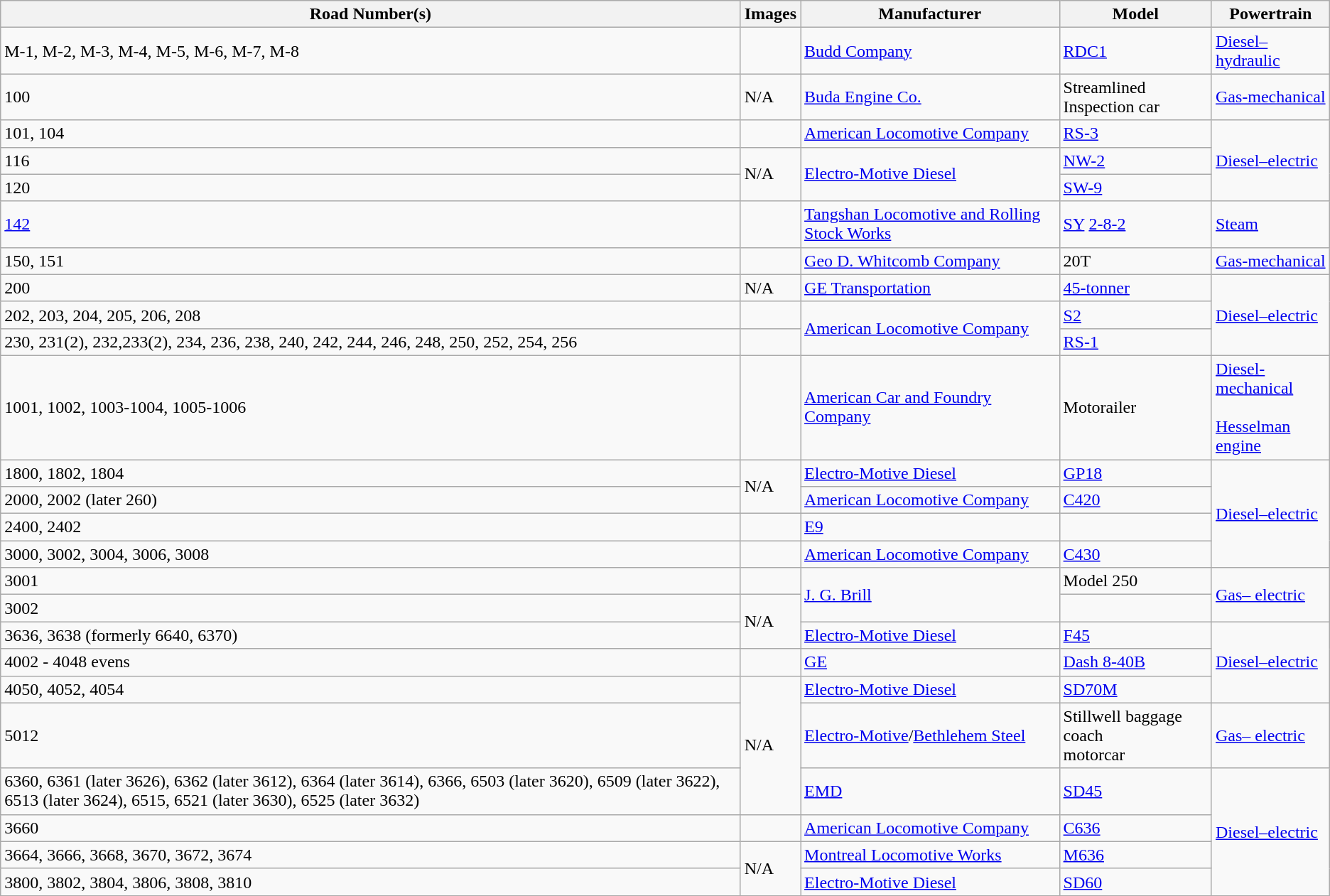<table class="wikitable">
<tr>
<th>Road Number(s)</th>
<th>Images</th>
<th>Manufacturer</th>
<th>Model</th>
<th>Powertrain</th>
</tr>
<tr>
<td>M-1, M-2, M-3, M-4, M-5, M-6, M-7, M-8</td>
<td></td>
<td><a href='#'>Budd Company</a></td>
<td><a href='#'>RDC1</a></td>
<td><a href='#'>Diesel–hydraulic</a></td>
</tr>
<tr>
<td>100</td>
<td>N/A</td>
<td><a href='#'>Buda Engine Co.</a></td>
<td>Streamlined Inspection car</td>
<td><a href='#'>Gas-mechanical</a></td>
</tr>
<tr>
<td>101, 104</td>
<td></td>
<td><a href='#'>American Locomotive Company</a></td>
<td><a href='#'>RS-3</a></td>
<td rowspan="3"><a href='#'>Diesel–electric</a></td>
</tr>
<tr>
<td>116</td>
<td rowspan="2">N/A</td>
<td rowspan="2"><a href='#'>Electro-Motive Diesel</a></td>
<td><a href='#'>NW-2</a></td>
</tr>
<tr>
<td>120</td>
<td><a href='#'>SW-9</a></td>
</tr>
<tr>
<td><a href='#'>142</a></td>
<td></td>
<td><a href='#'>Tangshan Locomotive and Rolling Stock Works</a></td>
<td><a href='#'>SY</a> <a href='#'>2-8-2</a></td>
<td><a href='#'>Steam</a></td>
</tr>
<tr>
<td>150, 151</td>
<td></td>
<td><a href='#'>Geo D. Whitcomb Company</a></td>
<td>20T</td>
<td><a href='#'>Gas-mechanical</a></td>
</tr>
<tr>
<td>200</td>
<td>N/A</td>
<td><a href='#'>GE Transportation</a></td>
<td><a href='#'>45-tonner</a></td>
<td rowspan="3"><a href='#'>Diesel–electric</a></td>
</tr>
<tr>
<td>202, 203, 204, 205, 206, 208</td>
<td></td>
<td rowspan="2"><a href='#'>American Locomotive Company</a></td>
<td><a href='#'>S2</a></td>
</tr>
<tr>
<td>230, 231(2), 232,233(2), 234, 236, 238, 240, 242, 244, 246, 248, 250, 252, 254, 256</td>
<td></td>
<td><a href='#'>RS-1</a></td>
</tr>
<tr>
<td>1001, 1002, 1003-1004, 1005-1006</td>
<td></td>
<td><a href='#'>American Car and Foundry Company</a></td>
<td>Motorailer</td>
<td><a href='#'>Diesel-mechanical</a><br><br><a href='#'>Hesselman engine</a></td>
</tr>
<tr>
<td>1800, 1802, 1804</td>
<td rowspan="2">N/A</td>
<td><a href='#'>Electro-Motive Diesel</a></td>
<td><a href='#'>GP18</a></td>
<td rowspan="4"><a href='#'>Diesel–electric</a></td>
</tr>
<tr>
<td>2000, 2002 (later 260)</td>
<td><a href='#'>American Locomotive Company</a></td>
<td><a href='#'>C420</a></td>
</tr>
<tr>
<td>2400, 2402</td>
<td></td>
<td><a href='#'>E9</a></td>
</tr>
<tr>
<td>3000, 3002, 3004, 3006, 3008</td>
<td></td>
<td><a href='#'>American Locomotive Company</a></td>
<td><a href='#'>C430</a></td>
</tr>
<tr>
<td>3001</td>
<td></td>
<td rowspan="2"><a href='#'>J. G. Brill</a></td>
<td>Model 250</td>
<td rowspan="2"><a href='#'>Gas– electric</a></td>
</tr>
<tr>
<td>3002</td>
<td rowspan="2">N/A</td>
</tr>
<tr>
<td>3636, 3638 (formerly 6640, 6370)</td>
<td><a href='#'>Electro-Motive Diesel</a></td>
<td><a href='#'>F45</a></td>
<td rowspan="3"><a href='#'>Diesel–electric</a></td>
</tr>
<tr>
<td>4002 - 4048 evens</td>
<td></td>
<td><a href='#'>GE</a></td>
<td><a href='#'>Dash 8-40B</a></td>
</tr>
<tr>
<td>4050, 4052, 4054</td>
<td rowspan="3">N/A</td>
<td><a href='#'>Electro-Motive Diesel</a></td>
<td><a href='#'>SD70M</a></td>
</tr>
<tr>
<td>5012</td>
<td><a href='#'>Electro-Motive</a>/<a href='#'>Bethlehem Steel</a></td>
<td>Stillwell          baggage coach<br>motorcar</td>
<td><a href='#'>Gas– electric</a></td>
</tr>
<tr>
<td>6360, 6361 (later 3626), 6362 (later 3612), 6364 (later 3614), 6366, 6503 (later 3620), 6509 (later 3622), 6513 (later 3624), 6515, 6521 (later 3630), 6525 (later 3632)</td>
<td><a href='#'>EMD</a></td>
<td><a href='#'>SD45</a></td>
<td rowspan="5"><a href='#'>Diesel–electric</a></td>
</tr>
<tr>
<td>3660</td>
<td></td>
<td><a href='#'>American Locomotive Company</a></td>
<td><a href='#'>C636</a></td>
</tr>
<tr>
<td>3664, 3666, 3668, 3670, 3672, 3674</td>
<td rowspan="2">N/A</td>
<td><a href='#'>Montreal Locomotive Works</a></td>
<td><a href='#'>M636</a></td>
</tr>
<tr>
<td>3800, 3802, 3804, 3806, 3808, 3810</td>
<td><a href='#'>Electro-Motive Diesel</a></td>
<td><a href='#'>SD60</a></td>
</tr>
<tr>
</tr>
</table>
